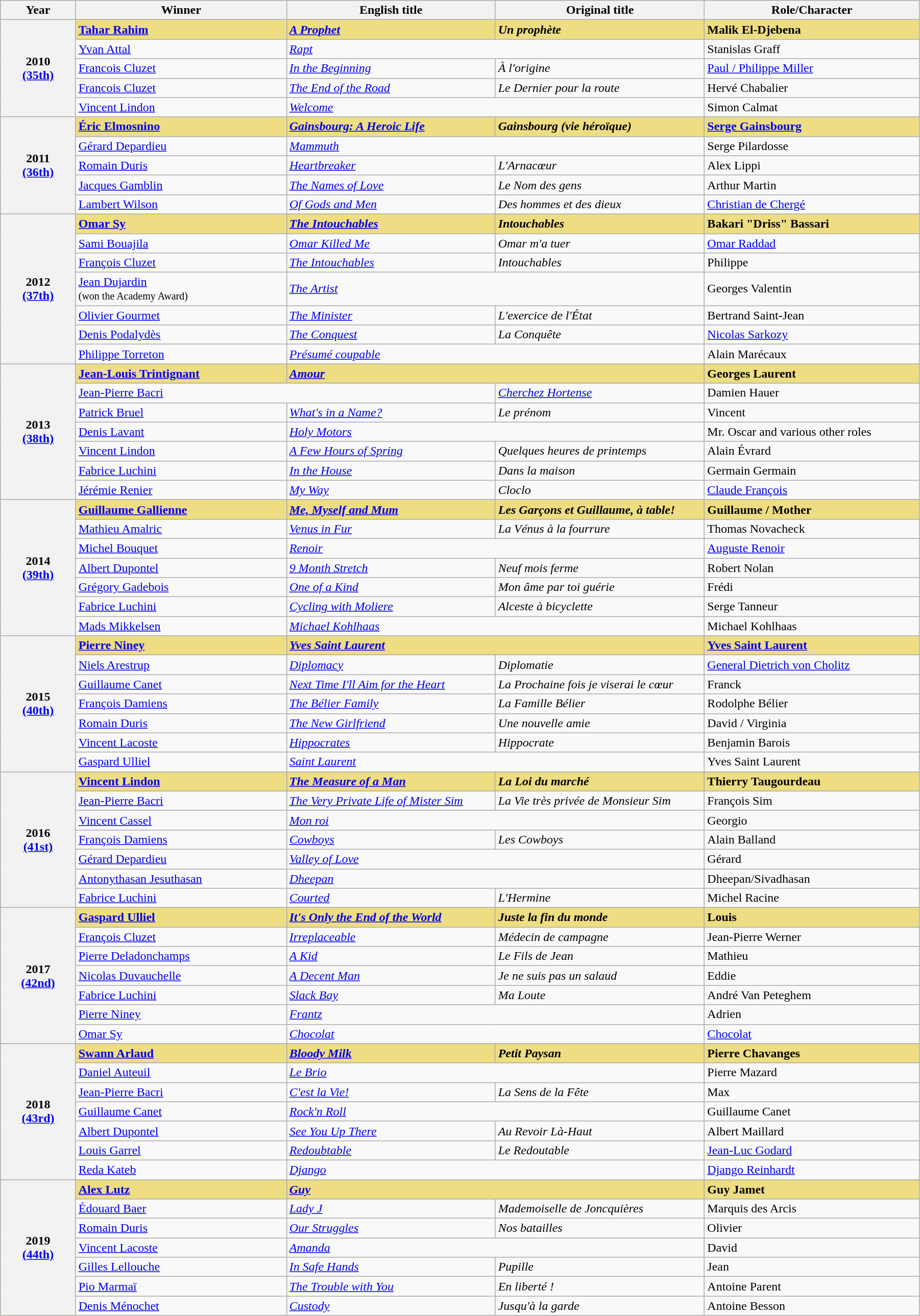<table class="wikitable" width="95%" cellpadding="5">
<tr>
<th width="100">Year</th>
<th width="300">Winner</th>
<th width="300">English title</th>
<th width="300">Original title</th>
<th width="300">Role/Character</th>
</tr>
<tr>
<th rowspan="5" style="text-align:center;">2010<br><a href='#'>(35th)</a></th>
<td style="background:#eedd82;"><strong><a href='#'>Tahar Rahim</a></strong></td>
<td style="background:#eedd82;"><strong><em><a href='#'>A Prophet</a></em></strong></td>
<td style="background:#eedd82;"><strong><em>Un prophète</em></strong></td>
<td style="background:#eedd82;"><strong>Malik El-Djebena</strong></td>
</tr>
<tr>
<td><a href='#'>Yvan Attal</a></td>
<td colspan="2"><em><a href='#'>Rapt</a></em></td>
<td>Stanislas Graff</td>
</tr>
<tr>
<td><a href='#'>Francois Cluzet</a></td>
<td><em><a href='#'>In the Beginning</a></em></td>
<td><em>À l'origine</em></td>
<td><a href='#'>Paul / Philippe Miller</a></td>
</tr>
<tr>
<td><a href='#'>Francois Cluzet</a></td>
<td><em><a href='#'>The End of the Road</a></em></td>
<td><em>Le Dernier pour la route</em></td>
<td>Hervé Chabalier</td>
</tr>
<tr>
<td><a href='#'>Vincent Lindon</a></td>
<td colspan="2"><em><a href='#'>Welcome</a></em></td>
<td>Simon Calmat</td>
</tr>
<tr>
<th rowspan="5" style="text-align:center;">2011<br><a href='#'>(36th)</a></th>
<td style="background:#eedd82;"><strong><a href='#'>Éric Elmosnino</a></strong></td>
<td style="background:#eedd82;"><strong><em><a href='#'>Gainsbourg: A Heroic Life</a></em></strong></td>
<td style="background:#eedd82;"><strong><em>Gainsbourg (vie héroïque)</em></strong></td>
<td style="background:#eedd82;"><strong><a href='#'>Serge Gainsbourg</a></strong></td>
</tr>
<tr>
<td><a href='#'>Gérard Depardieu</a></td>
<td colspan="2"><em><a href='#'>Mammuth</a></em></td>
<td>Serge Pilardosse</td>
</tr>
<tr>
<td><a href='#'>Romain Duris</a></td>
<td><em><a href='#'>Heartbreaker</a></em></td>
<td><em>L'Arnacœur</em></td>
<td>Alex Lippi</td>
</tr>
<tr>
<td><a href='#'>Jacques Gamblin</a></td>
<td><em><a href='#'>The Names of Love</a></em></td>
<td><em>Le Nom des gens</em></td>
<td>Arthur Martin</td>
</tr>
<tr>
<td><a href='#'>Lambert Wilson</a></td>
<td><em><a href='#'>Of Gods and Men</a></em></td>
<td><em>Des hommes et des dieux</em></td>
<td><a href='#'>Christian de Chergé</a></td>
</tr>
<tr>
<th rowspan="7" style="text-align:center;">2012<br><a href='#'>(37th)</a></th>
<td style="background:#eedd82;"><strong><a href='#'>Omar Sy</a></strong></td>
<td style="background:#eedd82;"><strong><em><a href='#'>The Intouchables</a></em></strong></td>
<td style="background:#eedd82;"><strong><em>Intouchables</em></strong></td>
<td style="background:#eedd82;"><strong>Bakari "Driss" Bassari</strong></td>
</tr>
<tr>
<td><a href='#'>Sami Bouajila</a></td>
<td><em><a href='#'>Omar Killed Me</a></em></td>
<td><em>Omar m'a tuer</em></td>
<td><a href='#'>Omar Raddad</a></td>
</tr>
<tr>
<td><a href='#'>François Cluzet</a></td>
<td><em><a href='#'>The Intouchables</a></em></td>
<td><em>Intouchables</em></td>
<td>Philippe</td>
</tr>
<tr>
<td><a href='#'>Jean Dujardin</a><br><small>(won the Academy Award)</small></td>
<td colspan="2"><em><a href='#'>The Artist</a></em></td>
<td>Georges Valentin</td>
</tr>
<tr>
<td><a href='#'>Olivier Gourmet</a></td>
<td><em><a href='#'>The Minister</a></em></td>
<td><em>L'exercice de l'État</em></td>
<td>Bertrand Saint-Jean</td>
</tr>
<tr>
<td><a href='#'>Denis Podalydès</a></td>
<td><em><a href='#'>The Conquest</a></em></td>
<td><em>La Conquête</em></td>
<td><a href='#'>Nicolas Sarkozy</a></td>
</tr>
<tr>
<td><a href='#'>Philippe Torreton</a></td>
<td colspan="2"><em><a href='#'>Présumé coupable</a></em></td>
<td>Alain Marécaux</td>
</tr>
<tr>
<th rowspan="7" style="text-align:center;">2013<br><a href='#'>(38th)</a></th>
<td style="background:#eedd82;"><strong><a href='#'>Jean-Louis Trintignant</a></strong></td>
<td colspan="2" style="background:#eedd82;"><em><a href='#'><strong>Amour</strong></a></em></td>
<td style="background:#eedd82;"><strong>Georges Laurent</strong></td>
</tr>
<tr>
<td colspan="2"><a href='#'>Jean-Pierre Bacri</a></td>
<td><em><a href='#'>Cherchez Hortense</a></em></td>
<td>Damien Hauer</td>
</tr>
<tr>
<td><a href='#'>Patrick Bruel</a></td>
<td><em><a href='#'>What's in a Name?</a></em></td>
<td><em>Le prénom</em></td>
<td>Vincent</td>
</tr>
<tr>
<td><a href='#'>Denis Lavant</a></td>
<td colspan="2"><em><a href='#'>Holy Motors</a></em></td>
<td>Mr. Oscar and various other roles</td>
</tr>
<tr>
<td><a href='#'>Vincent Lindon</a></td>
<td><em><a href='#'>A Few Hours of Spring</a></em></td>
<td><em>Quelques heures de printemps</em></td>
<td>Alain Évrard</td>
</tr>
<tr>
<td><a href='#'>Fabrice Luchini</a></td>
<td><em><a href='#'>In the House</a></em></td>
<td><em>Dans la maison</em></td>
<td>Germain Germain</td>
</tr>
<tr>
<td><a href='#'>Jérémie Renier</a></td>
<td><em><a href='#'>My Way</a></em></td>
<td><em>Cloclo</em></td>
<td><a href='#'>Claude François</a></td>
</tr>
<tr>
<th rowspan="7" style="text-align:center;">2014<br><a href='#'>(39th)</a></th>
<td style="background:#eedd82;"><strong><a href='#'>Guillaume Gallienne</a></strong></td>
<td style="background:#eedd82;"><strong><em><a href='#'>Me, Myself and Mum</a></em></strong></td>
<td style="background:#eedd82;"><strong><em>Les Garçons et Guillaume, à table!</em></strong></td>
<td style="background:#eedd82;"><strong>Guillaume / Mother</strong></td>
</tr>
<tr>
<td><a href='#'>Mathieu Amalric</a></td>
<td><em><a href='#'>Venus in Fur</a></em></td>
<td><em>La Vénus à la fourrure</em></td>
<td>Thomas Novacheck</td>
</tr>
<tr>
<td><a href='#'>Michel Bouquet</a></td>
<td colspan="2"><em><a href='#'>Renoir</a></em></td>
<td><a href='#'>Auguste Renoir</a></td>
</tr>
<tr>
<td><a href='#'>Albert Dupontel</a></td>
<td><em><a href='#'>9 Month Stretch</a></em></td>
<td><em>Neuf mois ferme</em></td>
<td>Robert Nolan</td>
</tr>
<tr>
<td><a href='#'>Grégory Gadebois</a></td>
<td><em><a href='#'>One of a Kind</a></em></td>
<td><em>Mon âme par toi guérie</em></td>
<td>Frédi</td>
</tr>
<tr>
<td><a href='#'>Fabrice Luchini</a></td>
<td><em><a href='#'>Cycling with Moliere</a></em></td>
<td><em>Alceste à bicyclette</em></td>
<td>Serge Tanneur</td>
</tr>
<tr>
<td><a href='#'>Mads Mikkelsen</a></td>
<td colspan="2"><em><a href='#'>Michael Kohlhaas</a></em></td>
<td>Michael Kohlhaas</td>
</tr>
<tr>
<th rowspan="7" style="text-align:center;">2015<br><a href='#'>(40th)</a></th>
<td style="background:#eedd82;"><strong><a href='#'>Pierre Niney</a></strong></td>
<td colspan="2" style="background:#eedd82;"><em><a href='#'><strong>Yves Saint Laurent</strong></a></em></td>
<td style="background:#eedd82;"><a href='#'><strong>Yves Saint Laurent</strong></a></td>
</tr>
<tr>
<td><a href='#'>Niels Arestrup</a></td>
<td><em><a href='#'>Diplomacy</a></em></td>
<td><em>Diplomatie</em></td>
<td><a href='#'>General Dietrich von Cholitz</a></td>
</tr>
<tr>
<td><a href='#'>Guillaume Canet</a></td>
<td><em><a href='#'>Next Time I'll Aim for the Heart</a></em></td>
<td><em>La Prochaine fois je viserai le cœur</em></td>
<td>Franck</td>
</tr>
<tr>
<td><a href='#'>François Damiens</a></td>
<td><em><a href='#'>The Bélier Family</a></em></td>
<td><em>La Famille Bélier</em></td>
<td>Rodolphe Bélier</td>
</tr>
<tr>
<td><a href='#'>Romain Duris</a></td>
<td><em><a href='#'>The New Girlfriend</a></em></td>
<td><em>Une nouvelle amie</em></td>
<td>David / Virginia</td>
</tr>
<tr>
<td><a href='#'>Vincent Lacoste</a></td>
<td><em><a href='#'>Hippocrates</a></em></td>
<td><em>Hippocrate</em></td>
<td>Benjamin Barois</td>
</tr>
<tr>
<td><a href='#'>Gaspard Ulliel</a></td>
<td colspan="2"><em><a href='#'>Saint Laurent</a></em></td>
<td>Yves Saint Laurent</td>
</tr>
<tr style="background:#eedd82;">
<th rowspan="7">2016<br><a href='#'>(41st)</a></th>
<td><strong><a href='#'>Vincent Lindon</a></strong></td>
<td><em><a href='#'><strong>The Measure of a Man</strong></a></em></td>
<td><strong><em>La Loi du marché</em></strong></td>
<td style="background:#eedd82;"><strong>Thierry Taugourdeau</strong></td>
</tr>
<tr>
<td><a href='#'>Jean-Pierre Bacri</a></td>
<td><em><a href='#'>The Very Private Life of Mister Sim</a></em></td>
<td><em>La Vie très privée de Monsieur Sim</em></td>
<td>François Sim</td>
</tr>
<tr>
<td><a href='#'>Vincent Cassel</a></td>
<td colspan="2"><em><a href='#'>Mon roi</a></em></td>
<td>Georgio</td>
</tr>
<tr>
<td><a href='#'>François Damiens</a></td>
<td><em><a href='#'>Cowboys</a></em></td>
<td><em> Les Cowboys</em></td>
<td>Alain Balland</td>
</tr>
<tr>
<td><a href='#'>Gérard Depardieu</a></td>
<td colspan="2"><em><a href='#'>Valley of Love</a></em></td>
<td>Gérard</td>
</tr>
<tr>
<td><a href='#'>Antonythasan Jesuthasan</a></td>
<td colspan="2"><em><a href='#'>Dheepan</a></em></td>
<td>Dheepan/Sivadhasan</td>
</tr>
<tr>
<td><a href='#'>Fabrice Luchini</a></td>
<td><em><a href='#'>Courted</a></em></td>
<td><em>L'Hermine</em></td>
<td>Michel Racine</td>
</tr>
<tr style="background:#eedd82;">
<th rowspan="7">2017<br><a href='#'>(42nd)</a></th>
<td><strong><a href='#'>Gaspard Ulliel</a></strong></td>
<td><strong><em><a href='#'>It's Only the End of the World</a></em></strong></td>
<td><strong><em>Juste la fin du monde</em></strong></td>
<td><strong>Louis</strong></td>
</tr>
<tr>
<td><a href='#'>François Cluzet</a></td>
<td><em><a href='#'>Irreplaceable</a></em></td>
<td><em>Médecin de campagne</em></td>
<td>Jean-Pierre Werner</td>
</tr>
<tr>
<td><a href='#'>Pierre Deladonchamps</a></td>
<td><em><a href='#'>A Kid</a></em></td>
<td><em>Le Fils de Jean</em></td>
<td>Mathieu</td>
</tr>
<tr>
<td><a href='#'>Nicolas Duvauchelle</a></td>
<td><em><a href='#'>A Decent Man</a></em></td>
<td><em>Je ne suis pas un salaud</em></td>
<td>Eddie</td>
</tr>
<tr>
<td><a href='#'>Fabrice Luchini</a></td>
<td><em><a href='#'>Slack Bay</a></em></td>
<td><em>Ma Loute</em></td>
<td>André Van Peteghem</td>
</tr>
<tr>
<td><a href='#'>Pierre Niney</a></td>
<td colspan="2"><em><a href='#'>Frantz</a></em></td>
<td>Adrien</td>
</tr>
<tr>
<td><a href='#'>Omar Sy</a></td>
<td colspan="2"><em><a href='#'>Chocolat</a></em></td>
<td><a href='#'>Chocolat</a></td>
</tr>
<tr style="background:#eedd82;">
<th rowspan="7">2018<br><a href='#'>(43rd)</a></th>
<td><strong><a href='#'>Swann Arlaud</a></strong></td>
<td><strong><em><a href='#'>Bloody Milk</a></em></strong></td>
<td><strong><em>Petit Paysan</em></strong></td>
<td><strong>Pierre Chavanges</strong></td>
</tr>
<tr>
<td><a href='#'>Daniel Auteuil</a></td>
<td colspan="2"><em><a href='#'>Le Brio</a></em></td>
<td>Pierre Mazard</td>
</tr>
<tr>
<td><a href='#'>Jean-Pierre Bacri</a></td>
<td><em><a href='#'>C'est la Vie!</a></em></td>
<td><em>La Sens de la Fête</em></td>
<td>Max</td>
</tr>
<tr>
<td><a href='#'>Guillaume Canet</a></td>
<td colspan="2"><em><a href='#'>Rock'n Roll</a></em></td>
<td>Guillaume Canet</td>
</tr>
<tr>
<td><a href='#'>Albert Dupontel</a></td>
<td><em><a href='#'>See You Up There</a></em></td>
<td><em>Au Revoir Là-Haut</em></td>
<td>Albert Maillard</td>
</tr>
<tr>
<td><a href='#'>Louis Garrel</a></td>
<td><em><a href='#'>Redoubtable</a></em></td>
<td><em>Le Redoutable</em></td>
<td><a href='#'>Jean-Luc Godard</a></td>
</tr>
<tr>
<td><a href='#'>Reda Kateb</a></td>
<td colspan="2"><em><a href='#'>Django</a></em></td>
<td><a href='#'>Django Reinhardt</a></td>
</tr>
<tr style="background:#eedd82;">
<th rowspan="7">2019<br><a href='#'>(44th)</a></th>
<td><strong><a href='#'>Alex Lutz</a></strong></td>
<td colspan="2"><em><a href='#'><strong>Guy</strong></a></em></td>
<td><strong>Guy Jamet</strong></td>
</tr>
<tr>
<td><a href='#'>Édouard Baer</a></td>
<td><em><a href='#'>Lady J</a></em></td>
<td><em>Mademoiselle de Joncquières</em></td>
<td>Marquis des Arcis</td>
</tr>
<tr>
<td><a href='#'>Romain Duris</a></td>
<td><em><a href='#'>Our Struggles</a></em></td>
<td><em>Nos batailles</em></td>
<td>Olivier</td>
</tr>
<tr>
<td><a href='#'>Vincent Lacoste</a></td>
<td colspan="2"><em><a href='#'>Amanda</a></em></td>
<td>David</td>
</tr>
<tr>
<td><a href='#'>Gilles Lellouche</a></td>
<td><em><a href='#'>In Safe Hands</a></em></td>
<td><em>Pupille</em></td>
<td>Jean</td>
</tr>
<tr>
<td><a href='#'>Pio Marmaï</a></td>
<td><em><a href='#'>The Trouble with You</a></em></td>
<td><em>En liberté !</em></td>
<td>Antoine Parent</td>
</tr>
<tr>
<td><a href='#'>Denis Ménochet</a></td>
<td><em><a href='#'>Custody</a></em></td>
<td><em>Jusqu'à la garde</em></td>
<td>Antoine Besson</td>
</tr>
</table>
